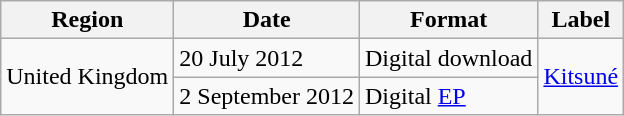<table class=wikitable>
<tr>
<th scope="col">Region</th>
<th scope="col">Date</th>
<th scope="col">Format</th>
<th scope="col">Label</th>
</tr>
<tr>
<td rowspan="2">United Kingdom</td>
<td>20 July 2012</td>
<td>Digital download</td>
<td rowspan="2"><a href='#'>Kitsuné</a></td>
</tr>
<tr>
<td>2 September 2012</td>
<td>Digital <a href='#'>EP</a></td>
</tr>
</table>
